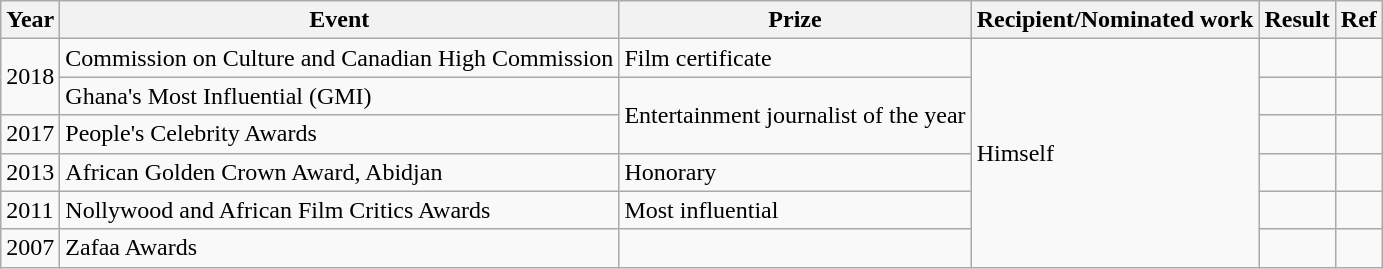<table class="wikitable">
<tr>
<th>Year</th>
<th>Event</th>
<th>Prize</th>
<th>Recipient/Nominated work</th>
<th>Result</th>
<th>Ref</th>
</tr>
<tr>
<td rowspan="2">2018</td>
<td>Commission on Culture and Canadian High Commission</td>
<td>Film certificate</td>
<td rowspan="6">Himself</td>
<td></td>
<td></td>
</tr>
<tr>
<td>Ghana's Most Influential (GMI)</td>
<td rowspan="2">Entertainment journalist of the year</td>
<td></td>
<td></td>
</tr>
<tr>
<td>2017</td>
<td>People's Celebrity Awards</td>
<td></td>
<td></td>
</tr>
<tr>
<td>2013</td>
<td>African Golden Crown Award, Abidjan</td>
<td>Honorary</td>
<td></td>
<td></td>
</tr>
<tr>
<td>2011</td>
<td>Nollywood and African Film Critics Awards</td>
<td>Most influential</td>
<td></td>
<td></td>
</tr>
<tr>
<td>2007</td>
<td>Zafaa Awards </td>
<td></td>
<td></td>
<td></td>
</tr>
</table>
